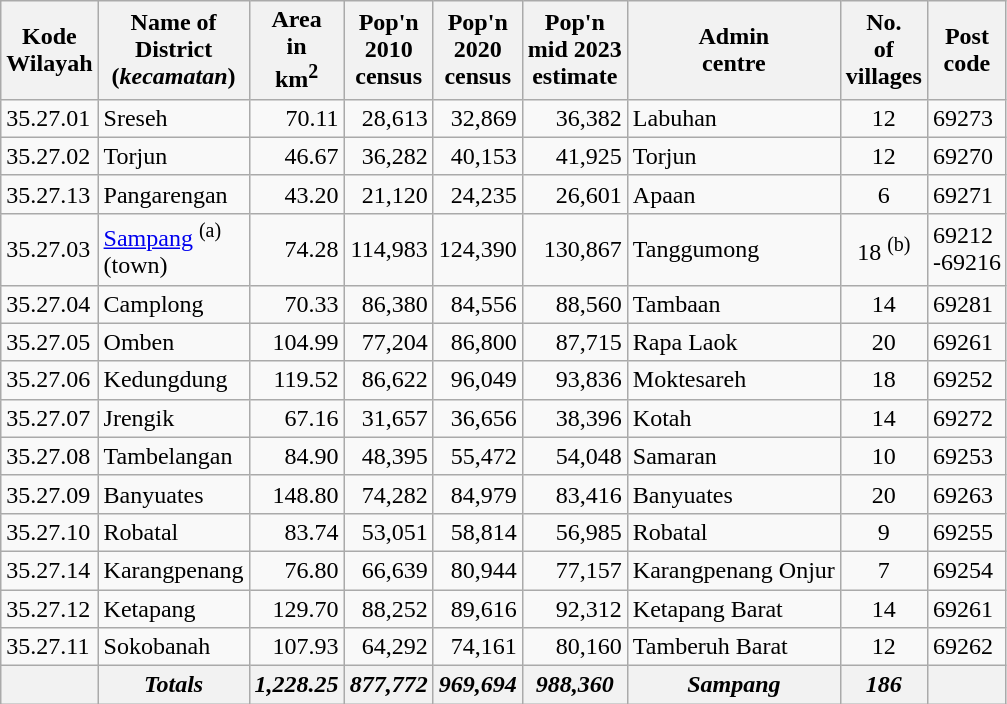<table class="wikitable sortable">
<tr>
<th>Kode <br>Wilayah</th>
<th>Name of<br>District<br>(<em>kecamatan</em>)</th>
<th>Area<br>in<br>km<sup>2</sup></th>
<th>Pop'n <br>2010<br>census</th>
<th>Pop'n <br>2020<br>census</th>
<th>Pop'n <br>mid 2023<br>estimate</th>
<th>Admin<br>centre</th>
<th>No.<br> of <br>villages</th>
<th>Post<br>code</th>
</tr>
<tr>
<td>35.27.01</td>
<td>Sreseh</td>
<td align="right">70.11</td>
<td align="right">28,613</td>
<td align="right">32,869</td>
<td align="right">36,382</td>
<td>Labuhan</td>
<td align="center">12</td>
<td>69273</td>
</tr>
<tr>
<td>35.27.02</td>
<td>Torjun</td>
<td align="right">46.67</td>
<td align="right">36,282</td>
<td align="right">40,153</td>
<td align="right">41,925</td>
<td>Torjun</td>
<td align="center">12</td>
<td>69270</td>
</tr>
<tr>
<td>35.27.13</td>
<td>Pangarengan</td>
<td align="right">43.20</td>
<td align="right">21,120</td>
<td align="right">24,235</td>
<td align="right">26,601</td>
<td>Apaan</td>
<td align="center">6</td>
<td>69271</td>
</tr>
<tr>
<td>35.27.03</td>
<td><a href='#'>Sampang</a> <sup>(a)</sup><br>(town)</td>
<td align="right">74.28</td>
<td align="right">114,983</td>
<td align="right">124,390</td>
<td align="right">130,867</td>
<td>Tanggumong</td>
<td align="center">18 <sup>(b)</sup></td>
<td>69212<br>-69216</td>
</tr>
<tr>
<td>35.27.04</td>
<td>Camplong</td>
<td align="right">70.33</td>
<td align="right">86,380</td>
<td align="right">84,556</td>
<td align="right">88,560</td>
<td>Tambaan</td>
<td align="center">14</td>
<td>69281</td>
</tr>
<tr>
<td>35.27.05</td>
<td>Omben</td>
<td align="right">104.99</td>
<td align="right">77,204</td>
<td align="right">86,800</td>
<td align="right">87,715</td>
<td>Rapa Laok</td>
<td align="center">20</td>
<td>69261</td>
</tr>
<tr>
<td>35.27.06</td>
<td>Kedungdung</td>
<td align="right">119.52</td>
<td align="right">86,622</td>
<td align="right">96,049</td>
<td align="right">93,836</td>
<td>Moktesareh</td>
<td align="center">18</td>
<td>69252</td>
</tr>
<tr>
<td>35.27.07</td>
<td>Jrengik</td>
<td align="right">67.16</td>
<td align="right">31,657</td>
<td align="right">36,656</td>
<td align="right">38,396</td>
<td>Kotah</td>
<td align="center">14</td>
<td>69272</td>
</tr>
<tr>
<td>35.27.08</td>
<td>Tambelangan</td>
<td align="right">84.90</td>
<td align="right">48,395</td>
<td align="right">55,472</td>
<td align="right">54,048</td>
<td>Samaran</td>
<td align="center">10</td>
<td>69253</td>
</tr>
<tr>
<td>35.27.09</td>
<td>Banyuates</td>
<td align="right">148.80</td>
<td align="right">74,282</td>
<td align="right">84,979</td>
<td align="right">83,416</td>
<td>Banyuates</td>
<td align="center">20</td>
<td>69263</td>
</tr>
<tr>
<td>35.27.10</td>
<td>Robatal</td>
<td align="right">83.74</td>
<td align="right">53,051</td>
<td align="right">58,814</td>
<td align="right">56,985</td>
<td>Robatal</td>
<td align="center">9</td>
<td>69255</td>
</tr>
<tr>
<td>35.27.14</td>
<td>Karangpenang</td>
<td align="right">76.80</td>
<td align="right">66,639</td>
<td align="right">80,944</td>
<td align="right">77,157</td>
<td>Karangpenang Onjur</td>
<td align="center">7</td>
<td>69254</td>
</tr>
<tr>
<td>35.27.12</td>
<td>Ketapang</td>
<td align="right">129.70</td>
<td align="right">88,252</td>
<td align="right">89,616</td>
<td align="right">92,312</td>
<td>Ketapang Barat</td>
<td align="center">14</td>
<td>69261</td>
</tr>
<tr>
<td>35.27.11</td>
<td>Sokobanah</td>
<td align="right">107.93</td>
<td align="right">64,292</td>
<td align="right">74,161</td>
<td align="right">80,160</td>
<td>Tamberuh Barat</td>
<td align="center">12</td>
<td>69262</td>
</tr>
<tr>
<th></th>
<th><strong><em>Totals</em></strong></th>
<th align="right"><em>1,228.25</em></th>
<th align="right"><em>877,772</em></th>
<th align="right"><em>969,694</em></th>
<th align="right"><em>988,360</em></th>
<th><em>Sampang</em></th>
<th align="center"><em>186</em></th>
<th></th>
</tr>
</table>
